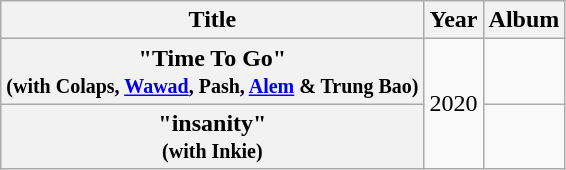<table class="wikitable plainrowheaders" style="text-align:center;">
<tr>
<th scope="col">Title</th>
<th scope="col">Year</th>
<th scope="col">Album</th>
</tr>
<tr>
<th scope="row">"Time To Go"<br><small>(with Colaps, <a href='#'>Wawad</a>, Pash, <a href='#'>Alem</a> & Trung Bao)</small></th>
<td rowspan="2">2020</td>
<td></td>
</tr>
<tr>
<th scope="row">"insanity"<br><small>(with Inkie)</small></th>
<td></td>
</tr>
</table>
